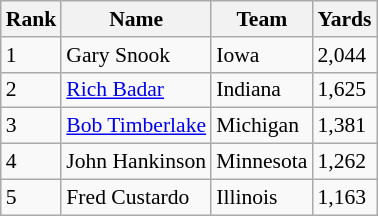<table class="wikitable" style="font-size: 90%">
<tr>
<th>Rank</th>
<th>Name</th>
<th>Team</th>
<th>Yards</th>
</tr>
<tr>
<td>1</td>
<td>Gary Snook</td>
<td>Iowa</td>
<td>2,044</td>
</tr>
<tr>
<td>2</td>
<td><a href='#'>Rich Badar</a></td>
<td>Indiana</td>
<td>1,625</td>
</tr>
<tr>
<td>3</td>
<td><a href='#'>Bob Timberlake</a></td>
<td>Michigan</td>
<td>1,381</td>
</tr>
<tr>
<td>4</td>
<td>John Hankinson</td>
<td>Minnesota</td>
<td>1,262</td>
</tr>
<tr>
<td>5</td>
<td>Fred Custardo</td>
<td>Illinois</td>
<td>1,163</td>
</tr>
</table>
